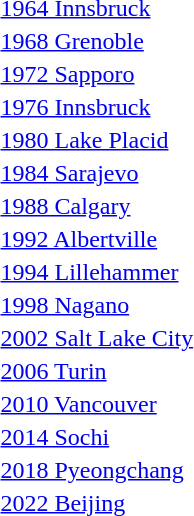<table>
<tr>
<td><a href='#'>1964 Innsbruck</a><br></td>
<td></td>
<td></td>
<td></td>
</tr>
<tr>
<td><a href='#'>1968 Grenoble</a><br></td>
<td></td>
<td></td>
<td></td>
</tr>
<tr>
<td><a href='#'>1972 Sapporo</a><br></td>
<td></td>
<td></td>
<td></td>
</tr>
<tr>
<td><a href='#'>1976 Innsbruck</a><br></td>
<td></td>
<td></td>
<td></td>
</tr>
<tr>
<td><a href='#'>1980 Lake Placid</a><br></td>
<td></td>
<td></td>
<td></td>
</tr>
<tr>
<td><a href='#'>1984 Sarajevo</a><br></td>
<td></td>
<td></td>
<td></td>
</tr>
<tr>
<td><a href='#'>1988 Calgary</a><br></td>
<td></td>
<td></td>
<td></td>
</tr>
<tr>
<td><a href='#'>1992 Albertville</a><br></td>
<td></td>
<td></td>
<td></td>
</tr>
<tr>
<td><a href='#'>1994 Lillehammer</a><br></td>
<td></td>
<td></td>
<td></td>
</tr>
<tr>
<td><a href='#'>1998 Nagano</a><br></td>
<td></td>
<td></td>
<td></td>
</tr>
<tr>
<td><a href='#'>2002 Salt Lake City</a><br></td>
<td></td>
<td></td>
<td></td>
</tr>
<tr>
<td><a href='#'>2006 Turin</a><br></td>
<td></td>
<td></td>
<td></td>
</tr>
<tr>
<td><a href='#'>2010 Vancouver</a><br></td>
<td></td>
<td></td>
<td></td>
</tr>
<tr>
<td><a href='#'>2014 Sochi</a><br></td>
<td></td>
<td></td>
<td></td>
</tr>
<tr>
<td><a href='#'>2018 Pyeongchang</a><br></td>
<td></td>
<td></td>
<td></td>
</tr>
<tr>
<td><a href='#'>2022 Beijing</a> <br></td>
<td></td>
<td></td>
<td></td>
</tr>
<tr>
</tr>
</table>
